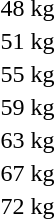<table>
<tr>
<td rowspan=2>48 kg<br></td>
<td rowspan=2></td>
<td rowspan=2></td>
<td></td>
</tr>
<tr>
<td></td>
</tr>
<tr>
<td rowspan=2>51 kg<br></td>
<td rowspan=2></td>
<td rowspan=2></td>
<td></td>
</tr>
<tr>
<td></td>
</tr>
<tr>
<td rowspan=2>55 kg<br></td>
<td rowspan=2></td>
<td rowspan=2></td>
<td></td>
</tr>
<tr>
<td></td>
</tr>
<tr>
<td rowspan=2>59 kg<br></td>
<td rowspan=2></td>
<td rowspan=2></td>
<td></td>
</tr>
<tr>
<td></td>
</tr>
<tr>
<td rowspan=2>63 kg<br></td>
<td rowspan=2></td>
<td rowspan=2></td>
<td></td>
</tr>
<tr>
<td></td>
</tr>
<tr>
<td rowspan=2>67 kg<br></td>
<td rowspan=2></td>
<td rowspan=2></td>
<td></td>
</tr>
<tr>
<td></td>
</tr>
<tr>
<td rowspan=2>72 kg<br></td>
<td rowspan=2></td>
<td rowspan=2></td>
<td></td>
</tr>
<tr>
<td></td>
</tr>
</table>
